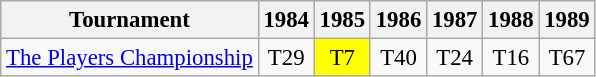<table class="wikitable" style="font-size:95%;text-align:center;">
<tr>
<th>Tournament</th>
<th>1984</th>
<th>1985</th>
<th>1986</th>
<th>1987</th>
<th>1988</th>
<th>1989</th>
</tr>
<tr>
<td align=left><a href='#'>The Players Championship</a></td>
<td>T29</td>
<td style="background:yellow;">T7</td>
<td>T40</td>
<td>T24</td>
<td>T16</td>
<td>T67</td>
</tr>
</table>
